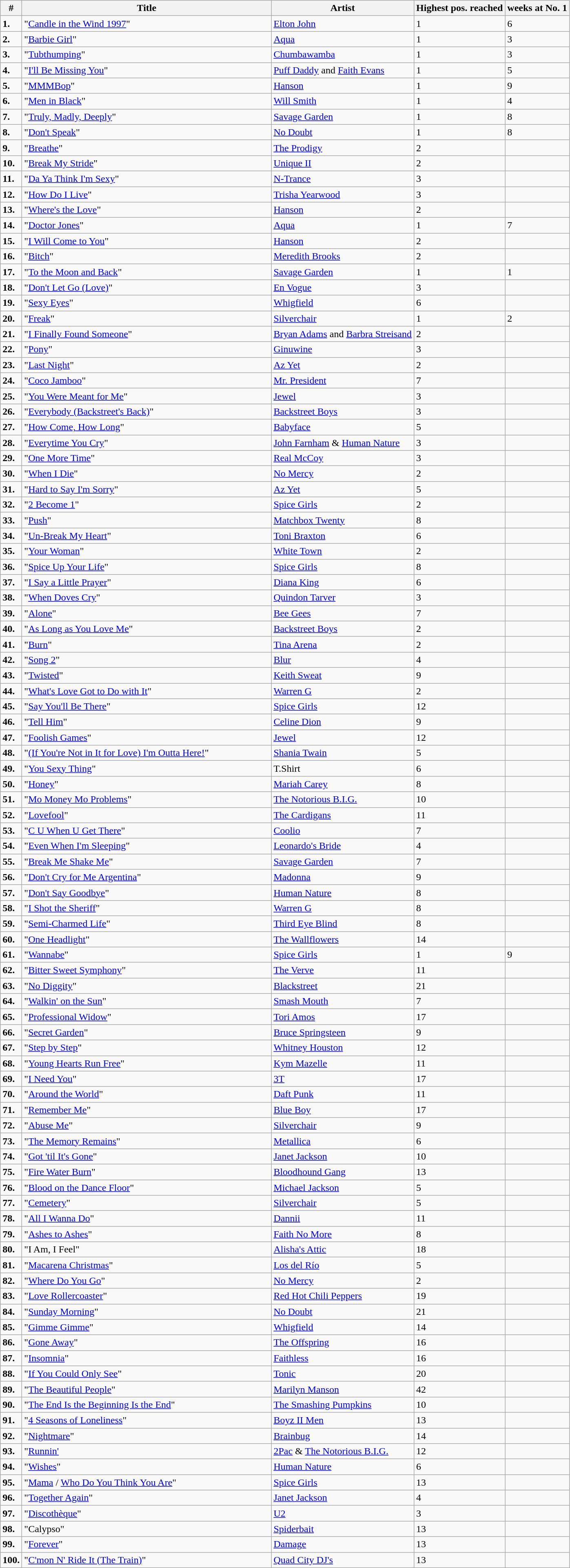<table class="wikitable sortable">
<tr>
<th>#</th>
<th width="400">Title</th>
<th>Artist</th>
<th>Highest pos. reached</th>
<th>weeks at No. 1</th>
</tr>
<tr>
<td><strong>1.</strong></td>
<td>"<a href='#'>Candle in the Wind 1997</a>"</td>
<td><a href='#'>Elton John</a></td>
<td>1</td>
<td>6 </td>
</tr>
<tr>
<td><strong>2.</strong></td>
<td>"<a href='#'>Barbie Girl</a>"</td>
<td><a href='#'>Aqua</a></td>
<td>1</td>
<td>3 </td>
</tr>
<tr>
<td><strong>3.</strong></td>
<td>"<a href='#'>Tubthumping</a>"</td>
<td><a href='#'>Chumbawamba</a></td>
<td>1</td>
<td>3 </td>
</tr>
<tr>
<td><strong>4.</strong></td>
<td>"<a href='#'>I'll Be Missing You</a>"</td>
<td><a href='#'>Puff Daddy</a> and <a href='#'>Faith Evans</a></td>
<td>1</td>
<td>5 </td>
</tr>
<tr>
<td><strong>5.</strong></td>
<td>"<a href='#'>MMMBop</a>"</td>
<td><a href='#'>Hanson</a></td>
<td>1</td>
<td>9 </td>
</tr>
<tr>
<td><strong>6.</strong></td>
<td>"<a href='#'>Men in Black</a>"</td>
<td><a href='#'>Will Smith</a></td>
<td>1</td>
<td>4 </td>
</tr>
<tr>
<td><strong>7.</strong></td>
<td>"<a href='#'>Truly, Madly, Deeply</a>"</td>
<td><a href='#'>Savage Garden</a></td>
<td>1</td>
<td>8  </td>
</tr>
<tr>
<td><strong>8.</strong></td>
<td>"<a href='#'>Don't Speak</a>"</td>
<td><a href='#'>No Doubt</a></td>
<td>1</td>
<td>8 </td>
</tr>
<tr>
<td><strong>9.</strong></td>
<td>"<a href='#'>Breathe</a>"</td>
<td><a href='#'>The Prodigy</a></td>
<td>2</td>
<td></td>
</tr>
<tr>
<td><strong>10.</strong></td>
<td>"<a href='#'>Break My Stride</a>"</td>
<td><a href='#'>Unique II</a></td>
<td>2</td>
<td></td>
</tr>
<tr>
<td><strong>11.</strong></td>
<td>"<a href='#'>Da Ya Think I'm Sexy</a>"</td>
<td><a href='#'>N-Trance</a></td>
<td>3</td>
<td></td>
</tr>
<tr>
<td><strong>12.</strong></td>
<td>"<a href='#'>How Do I Live</a>"</td>
<td><a href='#'>Trisha Yearwood</a></td>
<td>3</td>
<td></td>
</tr>
<tr>
<td><strong>13.</strong></td>
<td>"<a href='#'>Where's the Love</a>"</td>
<td><a href='#'>Hanson</a></td>
<td>2</td>
<td></td>
</tr>
<tr>
<td><strong>14.</strong></td>
<td>"<a href='#'>Doctor Jones</a>"</td>
<td><a href='#'>Aqua</a></td>
<td>1</td>
<td>7 </td>
</tr>
<tr>
<td><strong>15.</strong></td>
<td>"<a href='#'>I Will Come to You</a>"</td>
<td><a href='#'>Hanson</a></td>
<td>2</td>
<td></td>
</tr>
<tr>
<td><strong>16.</strong></td>
<td>"<a href='#'>Bitch</a>"</td>
<td><a href='#'>Meredith Brooks</a></td>
<td>2</td>
<td></td>
</tr>
<tr>
<td><strong>17.</strong></td>
<td>"<a href='#'>To the Moon and Back</a>"</td>
<td><a href='#'>Savage Garden</a></td>
<td>1</td>
<td>1 </td>
</tr>
<tr>
<td><strong>18.</strong></td>
<td>"<a href='#'>Don't Let Go (Love)</a>"</td>
<td><a href='#'>En Vogue</a></td>
<td>3</td>
<td></td>
</tr>
<tr>
<td><strong>19.</strong></td>
<td>"<a href='#'>Sexy Eyes</a>"</td>
<td><a href='#'>Whigfield</a></td>
<td>6</td>
<td></td>
</tr>
<tr>
<td><strong>20.</strong></td>
<td>"<a href='#'>Freak</a>"</td>
<td><a href='#'>Silverchair</a></td>
<td>1</td>
<td>2 </td>
</tr>
<tr>
<td><strong>21.</strong></td>
<td>"<a href='#'>I Finally Found Someone</a>"</td>
<td><a href='#'>Bryan Adams</a> and <a href='#'>Barbra Streisand</a></td>
<td>2</td>
<td></td>
</tr>
<tr>
<td><strong>22.</strong></td>
<td>"<a href='#'>Pony</a>"</td>
<td><a href='#'>Ginuwine</a></td>
<td>3</td>
<td></td>
</tr>
<tr>
<td><strong>23.</strong></td>
<td>"<a href='#'>Last Night</a>"</td>
<td><a href='#'>Az Yet</a></td>
<td>2</td>
<td></td>
</tr>
<tr>
<td><strong>24.</strong></td>
<td>"<a href='#'>Coco Jamboo</a>"</td>
<td><a href='#'>Mr. President</a></td>
<td>7</td>
<td></td>
</tr>
<tr>
<td><strong>25.</strong></td>
<td>"<a href='#'>You Were Meant for Me</a>"</td>
<td><a href='#'>Jewel</a></td>
<td>3</td>
<td></td>
</tr>
<tr>
<td><strong>26.</strong></td>
<td>"<a href='#'>Everybody (Backstreet's Back)</a>"</td>
<td><a href='#'>Backstreet Boys</a></td>
<td>3</td>
<td></td>
</tr>
<tr>
<td><strong>27.</strong></td>
<td>"<a href='#'>How Come, How Long</a>"</td>
<td><a href='#'>Babyface</a></td>
<td>5</td>
<td></td>
</tr>
<tr>
<td><strong>28.</strong></td>
<td>"<a href='#'>Everytime You Cry</a>"</td>
<td><a href='#'>John Farnham</a> & <a href='#'>Human Nature</a></td>
<td>3</td>
<td></td>
</tr>
<tr>
<td><strong>29.</strong></td>
<td>"<a href='#'>One More Time</a>"</td>
<td><a href='#'>Real McCoy</a></td>
<td>3</td>
<td></td>
</tr>
<tr>
<td><strong>30.</strong></td>
<td>"<a href='#'>When I Die</a>"</td>
<td><a href='#'>No Mercy</a></td>
<td>2</td>
<td></td>
</tr>
<tr>
<td><strong>31.</strong></td>
<td>"<a href='#'>Hard to Say I'm Sorry</a>"</td>
<td><a href='#'>Az Yet</a></td>
<td>5</td>
<td></td>
</tr>
<tr>
<td><strong>32.</strong></td>
<td>"<a href='#'>2 Become 1</a>"</td>
<td><a href='#'>Spice Girls</a></td>
<td>2</td>
<td></td>
</tr>
<tr>
<td><strong>33.</strong></td>
<td>"<a href='#'>Push</a>"</td>
<td><a href='#'>Matchbox Twenty</a></td>
<td>8</td>
<td></td>
</tr>
<tr>
<td><strong>34.</strong></td>
<td>"<a href='#'>Un-Break My Heart</a>"</td>
<td><a href='#'>Toni Braxton</a></td>
<td>6</td>
<td></td>
</tr>
<tr>
<td><strong>35.</strong></td>
<td>"<a href='#'>Your Woman</a>"</td>
<td><a href='#'>White Town</a></td>
<td>2</td>
<td></td>
</tr>
<tr>
<td><strong>36.</strong></td>
<td>"<a href='#'>Spice Up Your Life</a>"</td>
<td><a href='#'>Spice Girls</a></td>
<td>8</td>
<td></td>
</tr>
<tr>
<td><strong>37.</strong></td>
<td>"<a href='#'>I Say a Little Prayer</a>"</td>
<td><a href='#'>Diana King</a></td>
<td>6</td>
<td></td>
</tr>
<tr>
<td><strong>38.</strong></td>
<td>"<a href='#'>When Doves Cry</a>"</td>
<td><a href='#'>Quindon Tarver</a></td>
<td>3</td>
<td></td>
</tr>
<tr>
<td><strong>39.</strong></td>
<td>"<a href='#'>Alone</a>"</td>
<td><a href='#'>Bee Gees</a></td>
<td>7</td>
<td></td>
</tr>
<tr>
<td><strong>40.</strong></td>
<td>"<a href='#'>As Long as You Love Me</a>"</td>
<td><a href='#'>Backstreet Boys</a></td>
<td>2</td>
<td></td>
</tr>
<tr>
<td><strong>41.</strong></td>
<td>"<a href='#'>Burn</a>"</td>
<td><a href='#'>Tina Arena</a></td>
<td>2</td>
<td></td>
</tr>
<tr>
<td><strong>42.</strong></td>
<td>"<a href='#'>Song 2</a>"</td>
<td><a href='#'>Blur</a></td>
<td>4</td>
<td></td>
</tr>
<tr>
<td><strong>43.</strong></td>
<td>"<a href='#'>Twisted</a>"</td>
<td><a href='#'>Keith Sweat</a></td>
<td>9</td>
<td></td>
</tr>
<tr>
<td><strong>44.</strong></td>
<td>"<a href='#'>What's Love Got to Do with It</a>"</td>
<td><a href='#'>Warren G</a></td>
<td>2</td>
<td></td>
</tr>
<tr>
<td><strong>45.</strong></td>
<td>"<a href='#'>Say You'll Be There</a>"</td>
<td><a href='#'>Spice Girls</a></td>
<td>12</td>
<td></td>
</tr>
<tr>
<td><strong>46.</strong></td>
<td>"<a href='#'>Tell Him</a>"</td>
<td><a href='#'>Celine Dion</a></td>
<td>9</td>
<td></td>
</tr>
<tr>
<td><strong>47.</strong></td>
<td>"<a href='#'>Foolish Games</a>"</td>
<td><a href='#'>Jewel</a></td>
<td>12</td>
<td></td>
</tr>
<tr>
<td><strong>48.</strong></td>
<td>"<a href='#'>(If You're Not in It for Love) I'm Outta Here!</a>"</td>
<td><a href='#'>Shania Twain</a></td>
<td>5</td>
<td></td>
</tr>
<tr>
<td><strong>49.</strong></td>
<td>"<a href='#'>You Sexy Thing</a>"</td>
<td>T.Shirt</td>
<td>6</td>
<td></td>
</tr>
<tr>
<td><strong>50.</strong></td>
<td>"<a href='#'>Honey</a>"</td>
<td><a href='#'>Mariah Carey</a></td>
<td>8</td>
<td></td>
</tr>
<tr>
<td><strong>51.</strong></td>
<td>"<a href='#'>Mo Money Mo Problems</a>"</td>
<td><a href='#'>The Notorious B.I.G.</a></td>
<td>10</td>
<td></td>
</tr>
<tr>
<td><strong>52.</strong></td>
<td>"<a href='#'>Lovefool</a>"</td>
<td><a href='#'>The Cardigans</a></td>
<td>11</td>
<td></td>
</tr>
<tr>
<td><strong>53.</strong></td>
<td>"<a href='#'>C U When U Get There</a>"</td>
<td><a href='#'>Coolio</a></td>
<td>7</td>
<td></td>
</tr>
<tr>
<td><strong>54.</strong></td>
<td>"<a href='#'>Even When I'm Sleeping</a>"</td>
<td><a href='#'>Leonardo's Bride</a></td>
<td>4</td>
<td></td>
</tr>
<tr>
<td><strong>55.</strong></td>
<td>"<a href='#'>Break Me Shake Me</a>"</td>
<td><a href='#'>Savage Garden</a></td>
<td>7</td>
<td></td>
</tr>
<tr>
<td><strong>56.</strong></td>
<td>"<a href='#'>Don't Cry for Me Argentina</a>"</td>
<td><a href='#'>Madonna</a></td>
<td>9</td>
<td></td>
</tr>
<tr>
<td><strong>57.</strong></td>
<td>"<a href='#'>Don't Say Goodbye</a>"</td>
<td><a href='#'>Human Nature</a></td>
<td>8</td>
<td></td>
</tr>
<tr>
<td><strong>58.</strong></td>
<td>"<a href='#'>I Shot the Sheriff</a>"</td>
<td><a href='#'>Warren G</a></td>
<td>8</td>
<td></td>
</tr>
<tr>
<td><strong>59.</strong></td>
<td>"<a href='#'>Semi-Charmed Life</a>"</td>
<td><a href='#'>Third Eye Blind</a></td>
<td>8</td>
<td></td>
</tr>
<tr>
<td><strong>60.</strong></td>
<td>"<a href='#'>One Headlight</a>"</td>
<td><a href='#'>The Wallflowers</a></td>
<td>14</td>
<td></td>
</tr>
<tr>
<td><strong>61.</strong></td>
<td>"<a href='#'>Wannabe</a>"</td>
<td><a href='#'>Spice Girls</a></td>
<td>1</td>
<td>9</td>
</tr>
<tr>
<td><strong>62.</strong></td>
<td>"<a href='#'>Bitter Sweet Symphony</a>"</td>
<td><a href='#'>The Verve</a></td>
<td>11</td>
<td></td>
</tr>
<tr>
<td><strong>63.</strong></td>
<td>"<a href='#'>No Diggity</a>"</td>
<td><a href='#'>Blackstreet</a></td>
<td>21</td>
<td></td>
</tr>
<tr>
<td><strong>64.</strong></td>
<td>"<a href='#'>Walkin' on the Sun</a>"</td>
<td><a href='#'>Smash Mouth</a></td>
<td>7</td>
<td></td>
</tr>
<tr>
<td><strong>65.</strong></td>
<td>"<a href='#'>Professional Widow</a>"</td>
<td><a href='#'>Tori Amos</a></td>
<td>17</td>
<td></td>
</tr>
<tr>
<td><strong>66.</strong></td>
<td>"<a href='#'>Secret Garden</a>"</td>
<td><a href='#'>Bruce Springsteen</a></td>
<td>9</td>
<td></td>
</tr>
<tr>
<td><strong>67.</strong></td>
<td>"<a href='#'>Step by Step</a>"</td>
<td><a href='#'>Whitney Houston</a></td>
<td>12</td>
<td></td>
</tr>
<tr>
<td><strong>68.</strong></td>
<td>"<a href='#'>Young Hearts Run Free</a>"</td>
<td><a href='#'>Kym Mazelle</a></td>
<td>11</td>
<td></td>
</tr>
<tr>
<td><strong>69.</strong></td>
<td>"<a href='#'>I Need You</a>"</td>
<td><a href='#'>3T</a></td>
<td>17</td>
<td></td>
</tr>
<tr>
<td><strong>70.</strong></td>
<td>"<a href='#'>Around the World</a>"</td>
<td><a href='#'>Daft Punk</a></td>
<td>11</td>
<td></td>
</tr>
<tr>
<td><strong>71.</strong></td>
<td>"<a href='#'>Remember Me</a>"</td>
<td><a href='#'>Blue Boy</a></td>
<td>17</td>
<td></td>
</tr>
<tr>
<td><strong>72.</strong></td>
<td>"<a href='#'>Abuse Me</a>"</td>
<td><a href='#'>Silverchair</a></td>
<td>9</td>
<td></td>
</tr>
<tr>
<td><strong>73.</strong></td>
<td>"<a href='#'>The Memory Remains</a>"</td>
<td><a href='#'>Metallica</a></td>
<td>6</td>
<td></td>
</tr>
<tr>
<td><strong>74.</strong></td>
<td>"<a href='#'>Got 'til It's Gone</a>"</td>
<td><a href='#'>Janet Jackson</a></td>
<td>10</td>
<td></td>
</tr>
<tr>
<td><strong>75.</strong></td>
<td>"<a href='#'>Fire Water Burn</a>"</td>
<td><a href='#'>Bloodhound Gang</a></td>
<td>13</td>
<td></td>
</tr>
<tr>
<td><strong>76.</strong></td>
<td>"<a href='#'>Blood on the Dance Floor</a>"</td>
<td><a href='#'>Michael Jackson</a></td>
<td>5</td>
<td></td>
</tr>
<tr>
<td><strong>77.</strong></td>
<td>"<a href='#'>Cemetery</a>"</td>
<td><a href='#'>Silverchair</a></td>
<td>5</td>
<td></td>
</tr>
<tr>
<td><strong>78.</strong></td>
<td>"<a href='#'>All I Wanna Do</a>"</td>
<td><a href='#'>Dannii</a></td>
<td>11</td>
<td></td>
</tr>
<tr>
<td><strong>79.</strong></td>
<td>"<a href='#'>Ashes to Ashes</a>"</td>
<td><a href='#'>Faith No More</a></td>
<td>8</td>
<td></td>
</tr>
<tr>
<td><strong>80.</strong></td>
<td>"I Am, I Feel"</td>
<td><a href='#'>Alisha's Attic</a></td>
<td>18</td>
<td></td>
</tr>
<tr>
<td><strong>81.</strong></td>
<td>"<a href='#'>Macarena Christmas</a>"</td>
<td><a href='#'>Los del Río</a></td>
<td>5</td>
<td></td>
</tr>
<tr>
<td><strong>82.</strong></td>
<td>"<a href='#'>Where Do You Go</a>"</td>
<td><a href='#'>No Mercy</a></td>
<td>2</td>
<td></td>
</tr>
<tr>
<td><strong>83.</strong></td>
<td>"<a href='#'>Love Rollercoaster</a>"</td>
<td><a href='#'>Red Hot Chili Peppers</a></td>
<td>19</td>
<td></td>
</tr>
<tr>
<td><strong>84.</strong></td>
<td>"<a href='#'>Sunday Morning</a>"</td>
<td><a href='#'>No Doubt</a></td>
<td>21</td>
<td></td>
</tr>
<tr>
<td><strong>85.</strong></td>
<td>"<a href='#'>Gimme Gimme</a>"</td>
<td><a href='#'>Whigfield</a></td>
<td>14</td>
<td></td>
</tr>
<tr>
<td><strong>86.</strong></td>
<td>"<a href='#'>Gone Away</a>"</td>
<td><a href='#'>The Offspring</a></td>
<td>16</td>
<td></td>
</tr>
<tr>
<td><strong>87.</strong></td>
<td>"<a href='#'>Insomnia</a>"</td>
<td><a href='#'>Faithless</a></td>
<td>16</td>
<td></td>
</tr>
<tr>
<td><strong>88.</strong></td>
<td>"<a href='#'>If You Could Only See</a>"</td>
<td><a href='#'>Tonic</a></td>
<td>20</td>
<td></td>
</tr>
<tr>
<td><strong>89.</strong></td>
<td>"<a href='#'>The Beautiful People</a>"</td>
<td><a href='#'>Marilyn Manson</a></td>
<td>42</td>
<td></td>
</tr>
<tr>
<td><strong>90.</strong></td>
<td>"<a href='#'>The End Is the Beginning Is the End</a>"</td>
<td><a href='#'>The Smashing Pumpkins</a></td>
<td>10</td>
<td></td>
</tr>
<tr>
<td><strong>91.</strong></td>
<td>"<a href='#'>4 Seasons of Loneliness</a>"</td>
<td><a href='#'>Boyz II Men</a></td>
<td>13</td>
<td></td>
</tr>
<tr>
<td><strong>92.</strong></td>
<td>"<a href='#'>Nightmare</a>"</td>
<td><a href='#'>Brainbug</a></td>
<td>14</td>
<td></td>
</tr>
<tr>
<td><strong>93.</strong></td>
<td>"<a href='#'>Runnin'</a></td>
<td><a href='#'>2Pac</a> & <a href='#'>The Notorious B.I.G.</a></td>
<td>12</td>
<td></td>
</tr>
<tr>
<td><strong>94.</strong></td>
<td>"<a href='#'>Wishes</a>"</td>
<td><a href='#'>Human Nature</a></td>
<td>6</td>
<td></td>
</tr>
<tr>
<td><strong>95.</strong></td>
<td>"<a href='#'>Mama</a> / <a href='#'>Who Do You Think You Are</a>"</td>
<td><a href='#'>Spice Girls</a></td>
<td>13</td>
<td></td>
</tr>
<tr>
<td><strong>96.</strong></td>
<td>"<a href='#'>Together Again</a>"</td>
<td><a href='#'>Janet Jackson</a></td>
<td>4</td>
<td></td>
</tr>
<tr>
<td><strong>97.</strong></td>
<td>"<a href='#'>Discothèque</a>"</td>
<td><a href='#'>U2</a></td>
<td>3</td>
<td></td>
</tr>
<tr>
<td><strong>98.</strong></td>
<td>"Calypso"</td>
<td><a href='#'>Spiderbait</a></td>
<td>13</td>
<td></td>
</tr>
<tr>
<td><strong>99.</strong></td>
<td>"<a href='#'>Forever</a>"</td>
<td><a href='#'>Damage</a></td>
<td>13</td>
<td></td>
</tr>
<tr>
<td><strong>100.</strong></td>
<td>"<a href='#'>C'mon N' Ride It (The Train)</a>"</td>
<td><a href='#'>Quad City DJ's</a></td>
<td>13</td>
<td></td>
</tr>
</table>
